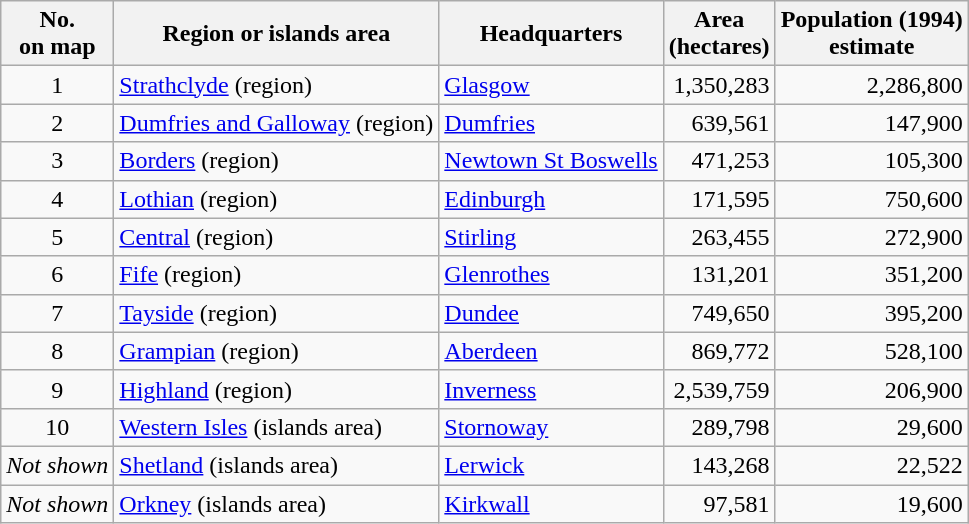<table class="sortable wikitable">
<tr>
<th scope="col">No.<br>on map</th>
<th scope="col">Region or islands area</th>
<th scope="col">Headquarters</th>
<th scope="col">Area<br>(hectares)</th>
<th scope="col">Population (1994)<br>estimate</th>
</tr>
<tr>
<td style="text-align:center">1</td>
<td><a href='#'>Strathclyde</a> (region)</td>
<td><a href='#'>Glasgow</a></td>
<td style="text-align:right">1,350,283</td>
<td style="text-align:right">2,286,800</td>
</tr>
<tr>
<td style="text-align:center">2</td>
<td><a href='#'>Dumfries and Galloway</a> (region)</td>
<td><a href='#'>Dumfries</a></td>
<td style="text-align:right">639,561</td>
<td style="text-align:right">147,900</td>
</tr>
<tr>
<td style="text-align:center">3</td>
<td><a href='#'>Borders</a> (region)</td>
<td><a href='#'>Newtown St Boswells</a></td>
<td style="text-align:right">471,253</td>
<td style="text-align:right">105,300</td>
</tr>
<tr>
<td style="text-align:center">4</td>
<td><a href='#'>Lothian</a> (region)</td>
<td><a href='#'>Edinburgh</a></td>
<td style="text-align:right">171,595</td>
<td style="text-align:right">750,600</td>
</tr>
<tr>
<td style="text-align:center">5</td>
<td><a href='#'>Central</a> (region)</td>
<td><a href='#'>Stirling</a></td>
<td style="text-align:right">263,455</td>
<td style="text-align:right">272,900</td>
</tr>
<tr>
<td style="text-align:center">6</td>
<td><a href='#'>Fife</a> (region)</td>
<td><a href='#'>Glenrothes</a></td>
<td style="text-align:right">131,201</td>
<td style="text-align:right">351,200</td>
</tr>
<tr>
<td style="text-align:center">7</td>
<td><a href='#'>Tayside</a> (region)</td>
<td><a href='#'>Dundee</a></td>
<td style="text-align:right">749,650</td>
<td style="text-align:right">395,200</td>
</tr>
<tr>
<td style="text-align:center">8</td>
<td><a href='#'>Grampian</a> (region)</td>
<td><a href='#'>Aberdeen</a></td>
<td style="text-align:right">869,772</td>
<td style="text-align:right">528,100</td>
</tr>
<tr>
<td style="text-align:center">9</td>
<td><a href='#'>Highland</a> (region)</td>
<td><a href='#'>Inverness</a></td>
<td style="text-align:right">2,539,759</td>
<td style="text-align:right">206,900</td>
</tr>
<tr>
<td style="text-align:center">10</td>
<td><a href='#'>Western Isles</a> (islands area)</td>
<td><a href='#'>Stornoway</a></td>
<td style="text-align:right">289,798</td>
<td style="text-align:right">29,600</td>
</tr>
<tr>
<td><em>Not shown</em></td>
<td><a href='#'>Shetland</a> (islands area)</td>
<td><a href='#'>Lerwick</a></td>
<td style="text-align:right">143,268</td>
<td style="text-align:right">22,522</td>
</tr>
<tr>
<td><em>Not shown</em></td>
<td><a href='#'>Orkney</a> (islands area)</td>
<td><a href='#'>Kirkwall</a></td>
<td style="text-align:right">97,581</td>
<td style="text-align:right">19,600</td>
</tr>
</table>
